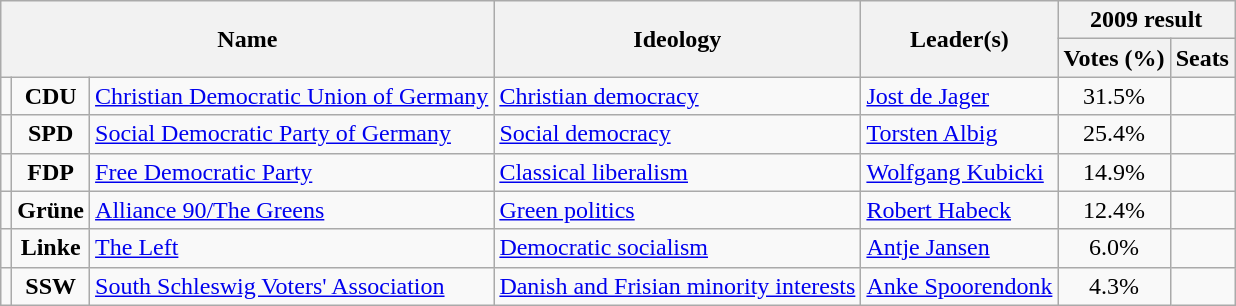<table class="wikitable">
<tr>
<th rowspan=2 colspan=3>Name</th>
<th rowspan=2>Ideology</th>
<th rowspan=2>Leader(s)</th>
<th colspan=2>2009 result</th>
</tr>
<tr>
<th>Votes (%)</th>
<th>Seats</th>
</tr>
<tr>
<td bgcolor=></td>
<td align=center><strong>CDU</strong></td>
<td><a href='#'>Christian Democratic Union of Germany</a><br></td>
<td><a href='#'>Christian democracy</a></td>
<td><a href='#'>Jost de Jager</a></td>
<td align=center>31.5%</td>
<td></td>
</tr>
<tr>
<td bgcolor=></td>
<td align=center><strong>SPD</strong></td>
<td><a href='#'>Social Democratic Party of Germany</a><br></td>
<td><a href='#'>Social democracy</a></td>
<td><a href='#'>Torsten Albig</a></td>
<td align=center>25.4%</td>
<td></td>
</tr>
<tr>
<td bgcolor=></td>
<td align=center><strong>FDP</strong></td>
<td><a href='#'>Free Democratic Party</a><br></td>
<td><a href='#'>Classical liberalism</a></td>
<td><a href='#'>Wolfgang Kubicki</a></td>
<td align=center>14.9%</td>
<td></td>
</tr>
<tr>
<td bgcolor=></td>
<td align=center><strong>Grüne</strong></td>
<td><a href='#'>Alliance 90/The Greens</a><br></td>
<td><a href='#'>Green politics</a></td>
<td><a href='#'>Robert Habeck</a></td>
<td align=center>12.4%</td>
<td></td>
</tr>
<tr>
<td bgcolor=></td>
<td align=center><strong>Linke</strong></td>
<td><a href='#'>The Left</a><br></td>
<td><a href='#'>Democratic socialism</a></td>
<td><a href='#'>Antje Jansen</a></td>
<td align=center>6.0%</td>
<td></td>
</tr>
<tr>
<td bgcolor=></td>
<td align=center><strong>SSW</strong></td>
<td><a href='#'>South Schleswig Voters' Association</a><br></td>
<td><a href='#'>Danish and Frisian minority interests</a></td>
<td><a href='#'>Anke Spoorendonk</a></td>
<td align=center>4.3%</td>
<td></td>
</tr>
</table>
